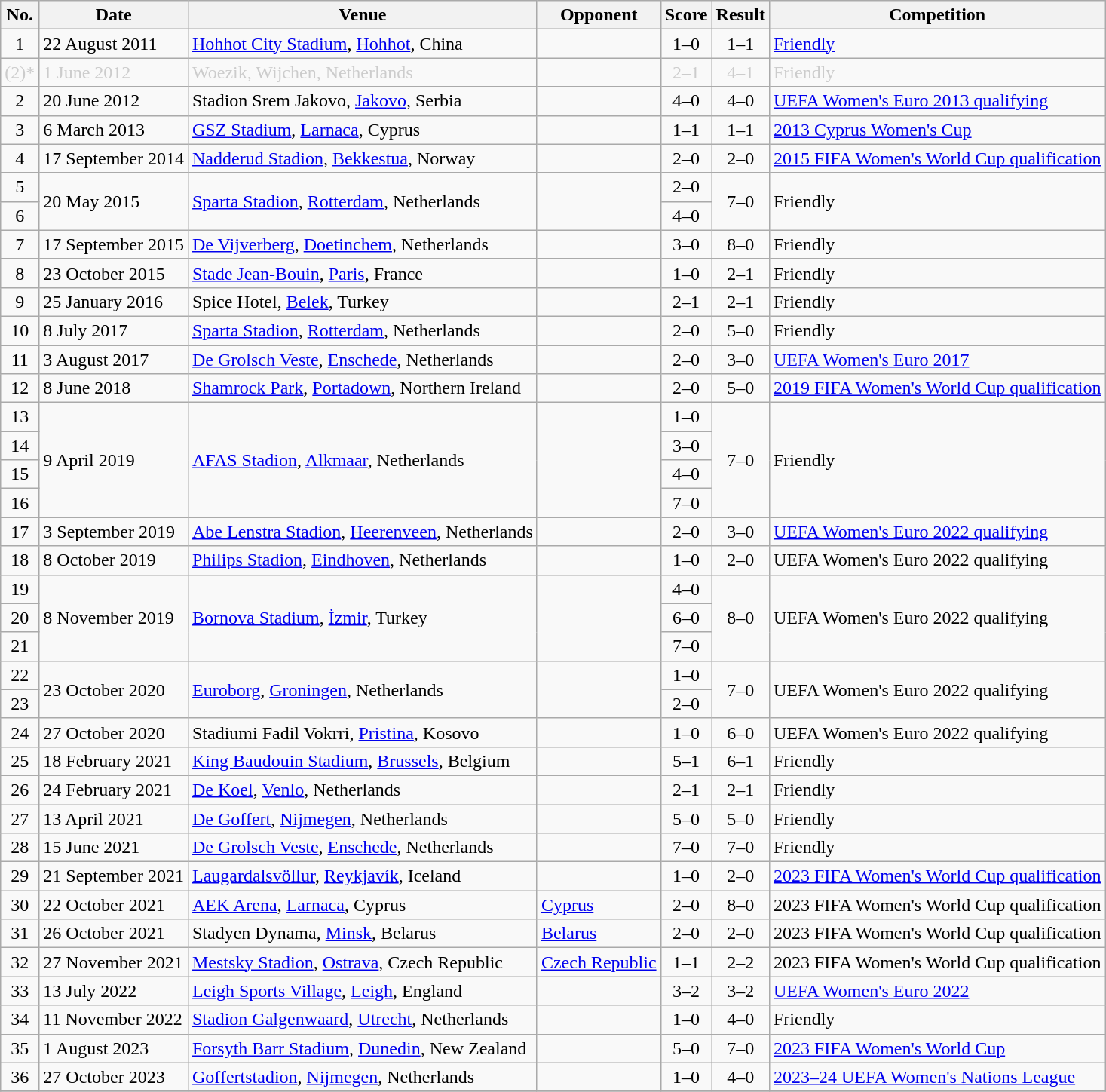<table class="wikitable sortable">
<tr>
<th scope="col">No.</th>
<th scope="col">Date</th>
<th scope="col">Venue</th>
<th scope="col">Opponent</th>
<th scope="col">Score</th>
<th scope="col">Result</th>
<th scope="col">Competition</th>
</tr>
<tr>
<td align="center">1</td>
<td>22 August 2011</td>
<td><a href='#'>Hohhot City Stadium</a>, <a href='#'>Hohhot</a>, China</td>
<td></td>
<td align="center">1–0</td>
<td align="center">1–1</td>
<td><a href='#'>Friendly</a></td>
</tr>
<tr style=color:#ccc>
<td>(2)*</td>
<td>1 June 2012</td>
<td>Woezik, Wijchen, Netherlands</td>
<td></td>
<td align="center">2–1</td>
<td align="center">4–1</td>
<td>Friendly</td>
</tr>
<tr>
<td align="center">2</td>
<td>20 June 2012</td>
<td>Stadion Srem Jakovo, <a href='#'>Jakovo</a>, Serbia</td>
<td></td>
<td align="center">4–0</td>
<td align="center">4–0</td>
<td><a href='#'>UEFA Women's Euro 2013 qualifying</a></td>
</tr>
<tr>
<td align="center">3</td>
<td>6 March 2013</td>
<td><a href='#'>GSZ Stadium</a>, <a href='#'>Larnaca</a>, Cyprus</td>
<td></td>
<td align="center">1–1</td>
<td align="center">1–1</td>
<td><a href='#'>2013 Cyprus Women's Cup</a></td>
</tr>
<tr>
<td align="center">4</td>
<td>17 September 2014</td>
<td><a href='#'>Nadderud Stadion</a>, <a href='#'>Bekkestua</a>, Norway</td>
<td></td>
<td align="center">2–0</td>
<td align="center">2–0</td>
<td><a href='#'>2015 FIFA Women's World Cup qualification</a></td>
</tr>
<tr>
<td align="center">5</td>
<td rowspan="2">20 May 2015</td>
<td rowspan="2"><a href='#'>Sparta Stadion</a>, <a href='#'>Rotterdam</a>, Netherlands</td>
<td rowspan="2"></td>
<td align="center">2–0</td>
<td rowspan="2" align="center">7–0</td>
<td rowspan="2">Friendly</td>
</tr>
<tr>
<td align="center">6</td>
<td align="center">4–0</td>
</tr>
<tr>
<td align="center">7</td>
<td>17 September 2015</td>
<td><a href='#'>De Vijverberg</a>, <a href='#'>Doetinchem</a>, Netherlands</td>
<td></td>
<td align="center">3–0</td>
<td align="center">8–0</td>
<td>Friendly</td>
</tr>
<tr>
<td align="center">8</td>
<td>23 October 2015</td>
<td><a href='#'>Stade Jean-Bouin</a>, <a href='#'>Paris</a>, France</td>
<td></td>
<td align="center">1–0</td>
<td align="center">2–1</td>
<td>Friendly</td>
</tr>
<tr>
<td align="center">9</td>
<td>25 January 2016</td>
<td>Spice Hotel, <a href='#'>Belek</a>, Turkey</td>
<td></td>
<td align="center">2–1</td>
<td align="center">2–1</td>
<td>Friendly</td>
</tr>
<tr>
<td align="center">10</td>
<td>8 July 2017</td>
<td><a href='#'>Sparta Stadion</a>, <a href='#'>Rotterdam</a>, Netherlands</td>
<td></td>
<td align="center">2–0</td>
<td align="center">5–0</td>
<td>Friendly</td>
</tr>
<tr>
<td align="center">11</td>
<td>3 August 2017</td>
<td><a href='#'>De Grolsch Veste</a>, <a href='#'>Enschede</a>, Netherlands</td>
<td></td>
<td align="center">2–0</td>
<td align="center">3–0</td>
<td><a href='#'>UEFA Women's Euro 2017</a></td>
</tr>
<tr>
<td align="center">12</td>
<td>8 June 2018</td>
<td><a href='#'>Shamrock Park</a>, <a href='#'>Portadown</a>, Northern Ireland</td>
<td></td>
<td align="center">2–0</td>
<td align="center">5–0</td>
<td><a href='#'>2019 FIFA Women's World Cup qualification</a></td>
</tr>
<tr>
<td align="center">13</td>
<td rowspan="4">9 April 2019</td>
<td rowspan="4"><a href='#'>AFAS Stadion</a>, <a href='#'>Alkmaar</a>, Netherlands</td>
<td rowspan="4"></td>
<td align="center">1–0</td>
<td rowspan="4" align="center">7–0</td>
<td rowspan="4">Friendly</td>
</tr>
<tr>
<td align="center">14</td>
<td align="center">3–0</td>
</tr>
<tr>
<td align="center">15</td>
<td align="center">4–0</td>
</tr>
<tr>
<td align="center">16</td>
<td align="center">7–0</td>
</tr>
<tr>
<td align="center">17</td>
<td>3 September 2019</td>
<td><a href='#'>Abe Lenstra Stadion</a>, <a href='#'>Heerenveen</a>, Netherlands</td>
<td></td>
<td align="center">2–0</td>
<td align="center">3–0</td>
<td><a href='#'>UEFA Women's Euro 2022 qualifying</a></td>
</tr>
<tr>
<td align="center">18</td>
<td>8 October 2019</td>
<td><a href='#'>Philips Stadion</a>, <a href='#'>Eindhoven</a>, Netherlands</td>
<td></td>
<td align=center>1–0</td>
<td align="center">2–0</td>
<td>UEFA Women's Euro 2022 qualifying</td>
</tr>
<tr>
<td align="center">19</td>
<td rowspan="3">8 November 2019</td>
<td rowspan="3"><a href='#'>Bornova Stadium</a>, <a href='#'>İzmir</a>, Turkey</td>
<td rowspan="3"></td>
<td align="center">4–0</td>
<td rowspan="3" align="center">8–0</td>
<td rowspan="3">UEFA Women's Euro 2022 qualifying</td>
</tr>
<tr>
<td align="center">20</td>
<td align="center">6–0</td>
</tr>
<tr>
<td align="center">21</td>
<td align="center">7–0</td>
</tr>
<tr>
<td align="center">22</td>
<td rowspan="2">23 October 2020</td>
<td rowspan="2"><a href='#'>Euroborg</a>, <a href='#'>Groningen</a>, Netherlands</td>
<td rowspan="2"></td>
<td align="center">1–0</td>
<td rowspan="2" align=center>7–0</td>
<td rowspan="2">UEFA Women's Euro 2022 qualifying</td>
</tr>
<tr>
<td align="center">23</td>
<td align="center">2–0</td>
</tr>
<tr>
<td align="center">24</td>
<td>27 October 2020</td>
<td>Stadiumi Fadil Vokrri, <a href='#'>Pristina</a>, Kosovo</td>
<td></td>
<td align="center">1–0</td>
<td align="center">6–0</td>
<td>UEFA Women's Euro 2022 qualifying</td>
</tr>
<tr>
<td align="center">25</td>
<td>18 February 2021</td>
<td><a href='#'>King Baudouin Stadium</a>, <a href='#'>Brussels</a>, Belgium</td>
<td></td>
<td align="center">5–1</td>
<td align="center">6–1</td>
<td>Friendly</td>
</tr>
<tr>
<td align="center">26</td>
<td>24 February 2021</td>
<td><a href='#'>De Koel</a>, <a href='#'>Venlo</a>, Netherlands</td>
<td></td>
<td align="center">2–1</td>
<td align="center">2–1</td>
<td>Friendly</td>
</tr>
<tr>
<td align="center">27</td>
<td>13 April 2021</td>
<td><a href='#'>De Goffert</a>, <a href='#'>Nijmegen</a>, Netherlands</td>
<td></td>
<td align="center">5–0</td>
<td align="center">5–0</td>
<td>Friendly</td>
</tr>
<tr>
<td align="center">28</td>
<td>15 June 2021</td>
<td><a href='#'>De Grolsch Veste</a>, <a href='#'>Enschede</a>, Netherlands</td>
<td></td>
<td align="center">7–0</td>
<td align="center">7–0</td>
<td>Friendly</td>
</tr>
<tr>
<td align="center">29</td>
<td>21 September 2021</td>
<td><a href='#'>Laugardalsvöllur</a>, <a href='#'>Reykjavík</a>, Iceland</td>
<td></td>
<td align="center">1–0</td>
<td align="center">2–0</td>
<td><a href='#'>2023 FIFA Women's World Cup qualification</a></td>
</tr>
<tr>
<td align="center">30</td>
<td>22 October 2021</td>
<td><a href='#'>AEK Arena</a>, <a href='#'>Larnaca</a>, Cyprus</td>
<td> <a href='#'>Cyprus</a></td>
<td align="center">2–0</td>
<td align="center">8–0</td>
<td>2023 FIFA Women's World Cup qualification</td>
</tr>
<tr>
<td align="center">31</td>
<td>26 October 2021</td>
<td>Stadyen Dynama, <a href='#'>Minsk</a>, Belarus</td>
<td> <a href='#'>Belarus</a></td>
<td align="center">2–0</td>
<td align="center">2–0</td>
<td>2023 FIFA Women's World Cup qualification</td>
</tr>
<tr>
<td align="center">32</td>
<td>27 November 2021</td>
<td><a href='#'>Mestsky Stadion</a>, <a href='#'>Ostrava</a>, Czech Republic</td>
<td> <a href='#'>Czech Republic</a></td>
<td align="center">1–1</td>
<td align="center">2–2</td>
<td>2023 FIFA Women's World Cup qualification</td>
</tr>
<tr>
<td align="center">33</td>
<td>13 July 2022</td>
<td><a href='#'>Leigh Sports Village</a>, <a href='#'>Leigh</a>, England</td>
<td></td>
<td align="center">3–2</td>
<td align="center">3–2</td>
<td><a href='#'>UEFA Women's Euro 2022</a></td>
</tr>
<tr>
<td align="center">34</td>
<td>11 November 2022</td>
<td><a href='#'>Stadion Galgenwaard</a>, <a href='#'>Utrecht</a>, Netherlands</td>
<td></td>
<td align="center">1–0</td>
<td align="center">4–0</td>
<td>Friendly</td>
</tr>
<tr>
<td align="center">35</td>
<td>1 August 2023</td>
<td><a href='#'>Forsyth Barr Stadium</a>, <a href='#'>Dunedin</a>, New Zealand</td>
<td></td>
<td align="center">5–0</td>
<td align="center">7–0</td>
<td><a href='#'>2023 FIFA Women's World Cup</a></td>
</tr>
<tr>
<td align="center">36</td>
<td>27 October 2023</td>
<td><a href='#'>Goffertstadion</a>, <a href='#'>Nijmegen</a>, Netherlands</td>
<td></td>
<td align="center">1–0</td>
<td align="center">4–0</td>
<td><a href='#'>2023–24 UEFA Women's Nations League</a></td>
</tr>
<tr>
</tr>
</table>
